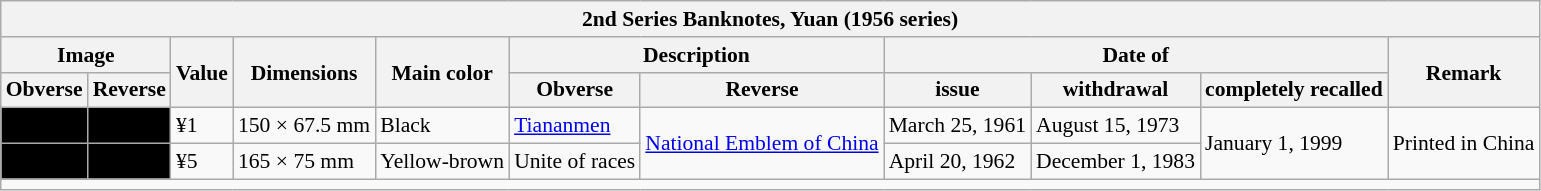<table class="wikitable" style="font-size: 90%">
<tr>
<th colspan="11">2nd Series Banknotes, Yuan (1956 series)</th>
</tr>
<tr>
<th colspan="2">Image</th>
<th rowspan="2">Value</th>
<th rowspan="2">Dimensions</th>
<th rowspan="2">Main color</th>
<th colspan="2">Description</th>
<th colspan="3">Date of</th>
<th rowspan="2">Remark</th>
</tr>
<tr>
<th>Obverse</th>
<th>Reverse</th>
<th>Obverse</th>
<th>Reverse</th>
<th>issue</th>
<th>withdrawal</th>
<th>completely recalled</th>
</tr>
<tr>
<td align="center" bgcolor="#000000"></td>
<td align="center" bgcolor="#000000"></td>
<td>¥1</td>
<td>150 × 67.5 mm</td>
<td>Black</td>
<td><a href='#'>Tiananmen</a></td>
<td rowspan="2"><a href='#'>National Emblem of China</a></td>
<td>March 25, 1961</td>
<td>August 15, 1973</td>
<td rowspan="2">January 1, 1999</td>
<td rowspan="2">Printed in China</td>
</tr>
<tr>
<td align="center" bgcolor="#000000"></td>
<td align="center" bgcolor="#000000"></td>
<td>¥5</td>
<td>165 × 75 mm</td>
<td>Yellow-brown</td>
<td>Unite of races</td>
<td>April 20, 1962</td>
<td>December 1, 1983</td>
</tr>
<tr>
<td colspan="11"></td>
</tr>
</table>
